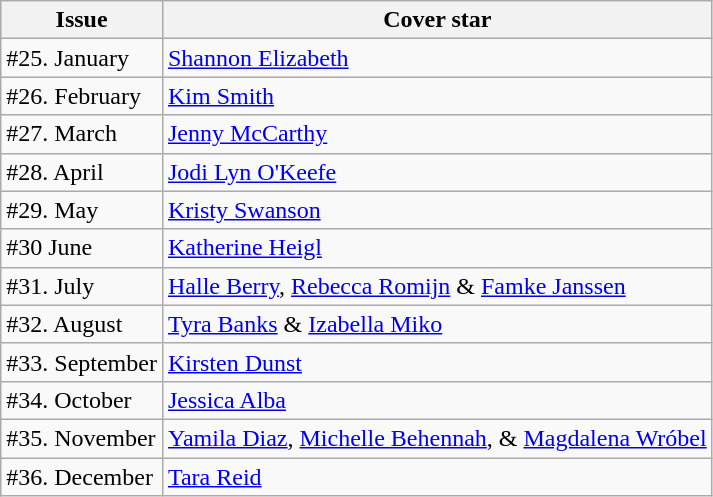<table class="sortable wikitable">
<tr>
<th>Issue</th>
<th>Cover star</th>
</tr>
<tr>
<td>#25. January</td>
<td><a href='#'>Shannon Elizabeth</a></td>
</tr>
<tr>
<td>#26. February</td>
<td><a href='#'>Kim Smith</a></td>
</tr>
<tr>
<td>#27. March</td>
<td><a href='#'>Jenny McCarthy</a></td>
</tr>
<tr>
<td>#28. April</td>
<td><a href='#'>Jodi Lyn O'Keefe</a></td>
</tr>
<tr>
<td>#29. May</td>
<td><a href='#'>Kristy Swanson</a></td>
</tr>
<tr>
<td>#30 June</td>
<td><a href='#'>Katherine Heigl</a></td>
</tr>
<tr>
<td>#31. July</td>
<td><a href='#'>Halle Berry</a>, <a href='#'>Rebecca Romijn</a> & <a href='#'>Famke Janssen</a></td>
</tr>
<tr>
<td>#32. August</td>
<td><a href='#'>Tyra Banks</a> & <a href='#'>Izabella Miko</a></td>
</tr>
<tr>
<td>#33. September</td>
<td><a href='#'>Kirsten Dunst</a></td>
</tr>
<tr>
<td>#34. October</td>
<td><a href='#'>Jessica Alba</a></td>
</tr>
<tr>
<td>#35. November</td>
<td><a href='#'>Yamila Diaz</a>, <a href='#'>Michelle Behennah</a>, & <a href='#'>Magdalena Wróbel</a></td>
</tr>
<tr>
<td>#36. December</td>
<td><a href='#'>Tara Reid</a></td>
</tr>
</table>
